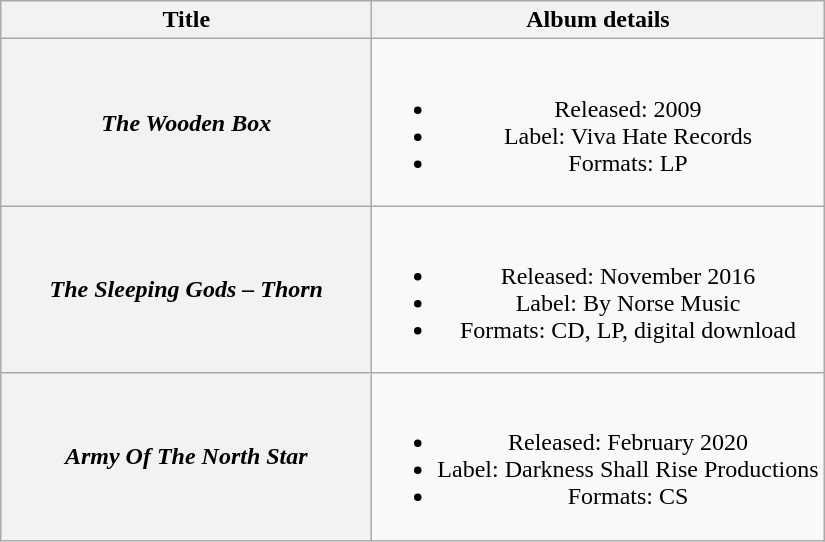<table class="wikitable plainrowheaders" style="text-align:center;">
<tr>
<th scope="col" style="width:15em;">Title</th>
<th scope="col">Album details</th>
</tr>
<tr>
<th scope="row"><em>The Wooden Box</em></th>
<td><br><ul><li>Released: 2009</li><li>Label: Viva Hate Records</li><li>Formats: LP</li></ul></td>
</tr>
<tr>
<th scope="row"><em>The Sleeping Gods – Thorn</em></th>
<td><br><ul><li>Released: November 2016</li><li>Label: By Norse Music</li><li>Formats: CD, LP, digital download</li></ul></td>
</tr>
<tr>
<th scope="row"><em>Army Of The North Star</em></th>
<td><br><ul><li>Released: February 2020</li><li>Label: Darkness Shall Rise Productions</li><li>Formats: CS</li></ul></td>
</tr>
</table>
